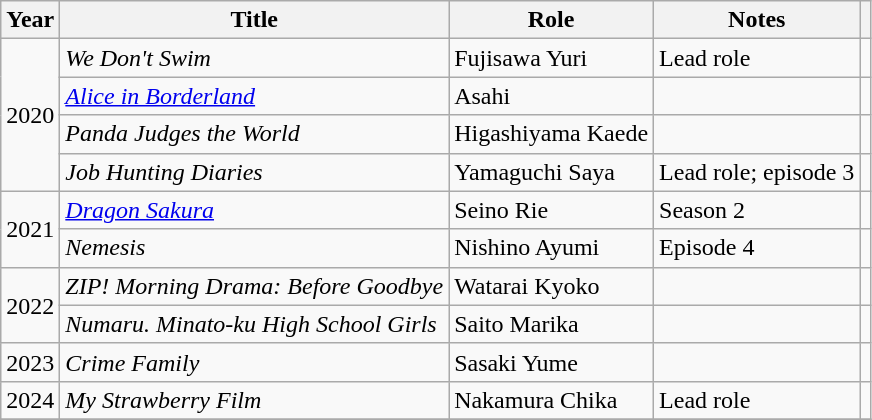<table class="wikitable sortable">
<tr>
<th>Year</th>
<th>Title</th>
<th>Role</th>
<th class="unsortable">Notes</th>
<th class="unsortable"></th>
</tr>
<tr>
<td rowspan=4>2020</td>
<td><em>We Don't Swim</em></td>
<td>Fujisawa Yuri</td>
<td>Lead role</td>
<td></td>
</tr>
<tr>
<td><em><a href='#'>Alice in Borderland</a></em></td>
<td>Asahi</td>
<td></td>
<td></td>
</tr>
<tr>
<td><em>Panda Judges the World</em></td>
<td>Higashiyama Kaede</td>
<td></td>
<td></td>
</tr>
<tr>
<td><em>Job Hunting Diaries</em></td>
<td>Yamaguchi Saya</td>
<td>Lead role; episode 3</td>
<td></td>
</tr>
<tr>
<td rowspan=2>2021</td>
<td><em><a href='#'>Dragon Sakura</a></em></td>
<td>Seino Rie</td>
<td>Season 2</td>
<td></td>
</tr>
<tr>
<td><em>Nemesis</em></td>
<td>Nishino Ayumi</td>
<td>Episode 4</td>
<td></td>
</tr>
<tr>
<td rowspan=2>2022</td>
<td><em>ZIP! Morning Drama: Before Goodbye</em></td>
<td>Watarai Kyoko</td>
<td></td>
<td></td>
</tr>
<tr>
<td><em>Numaru. Minato-ku High School Girls</em></td>
<td>Saito Marika</td>
<td></td>
<td></td>
</tr>
<tr>
<td>2023</td>
<td><em>Crime Family</em></td>
<td>Sasaki Yume</td>
<td></td>
<td></td>
</tr>
<tr>
<td>2024</td>
<td><em>My Strawberry Film</em></td>
<td>Nakamura Chika</td>
<td>Lead role</td>
<td></td>
</tr>
<tr>
</tr>
</table>
